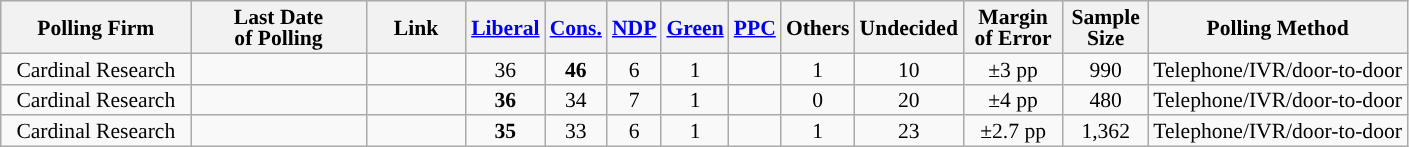<table class="wikitable sortable" style="text-align:center;font-size:90%;line-height:14px;">
<tr style="background:#e9e9e9;">
<th style="width:120px">Polling Firm</th>
<th style="width:110px">Last Date<br>of Polling</th>
<th style="width:60px" class="unsortable">Link</th>
<th style="background-color:"><a href='#'>Liberal</a></th>
<th style="background-color:"><a href='#'>Cons.</a></th>
<th style="background-color:"><a href='#'>NDP</a></th>
<th style="background-color:"><a href='#'>Green</a></th>
<th style="background-color:"><a href='#'><span>PPC</span></a></th>
<th style="background-color:">Others</th>
<th style="background-color:">Undecided</th>
<th style="width:60px;" class=unsortable>Margin<br>of Error</th>
<th style="width:50px;" class=unsortable>Sample<br>Size</th>
<th class=unsortable>Polling Method</th>
</tr>
<tr>
<td>Cardinal Research</td>
<td></td>
<td></td>
<td>36</td>
<td><strong>46</strong></td>
<td>6</td>
<td>1</td>
<td></td>
<td>1</td>
<td>10</td>
<td>±3 pp</td>
<td>990</td>
<td>Telephone/IVR/door-to-door</td>
</tr>
<tr>
<td>Cardinal Research</td>
<td></td>
<td></td>
<td><strong>36</strong></td>
<td>34</td>
<td>7</td>
<td>1</td>
<td></td>
<td>0</td>
<td>20</td>
<td>±4 pp</td>
<td>480</td>
<td>Telephone/IVR/door-to-door</td>
</tr>
<tr>
<td>Cardinal Research</td>
<td></td>
<td></td>
<td><strong>35</strong></td>
<td>33</td>
<td>6</td>
<td>1</td>
<td></td>
<td>1</td>
<td>23</td>
<td>±2.7 pp</td>
<td>1,362</td>
<td>Telephone/IVR/door-to-door</td>
</tr>
</table>
